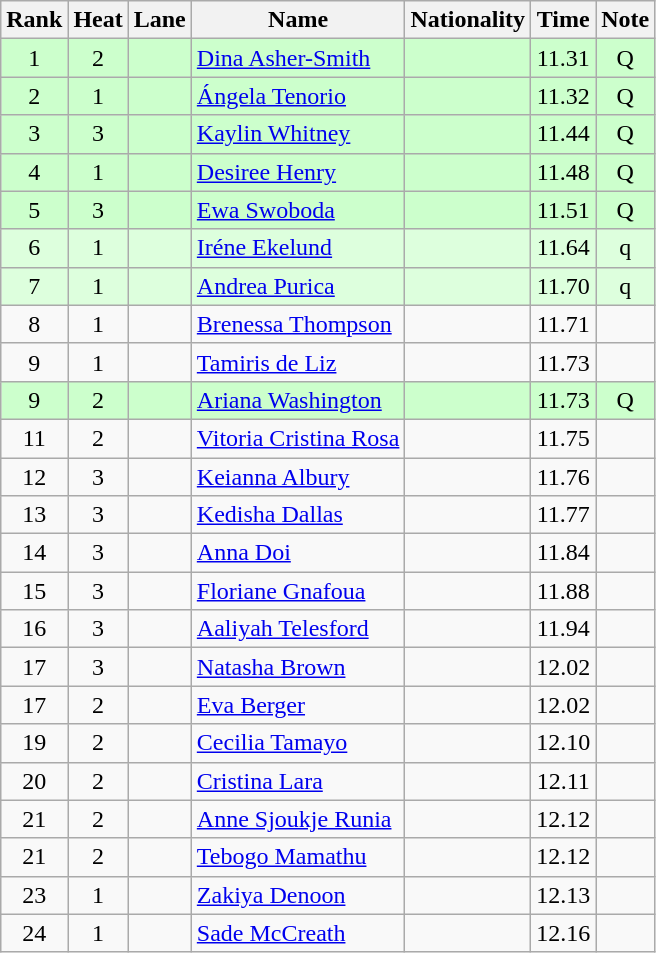<table class="wikitable sortable" style="text-align:center">
<tr>
<th>Rank</th>
<th>Heat</th>
<th>Lane</th>
<th>Name</th>
<th>Nationality</th>
<th>Time</th>
<th>Note</th>
</tr>
<tr bgcolor=ccffcc>
<td>1</td>
<td>2</td>
<td></td>
<td align=left><a href='#'>Dina Asher-Smith</a></td>
<td align=left></td>
<td>11.31</td>
<td>Q</td>
</tr>
<tr bgcolor=ccffcc>
<td>2</td>
<td>1</td>
<td></td>
<td align=left><a href='#'>Ángela Tenorio</a></td>
<td align=left></td>
<td>11.32</td>
<td>Q</td>
</tr>
<tr bgcolor=ccffcc>
<td>3</td>
<td>3</td>
<td></td>
<td align=left><a href='#'>Kaylin Whitney</a></td>
<td align=left></td>
<td>11.44</td>
<td>Q</td>
</tr>
<tr bgcolor=ccffcc>
<td>4</td>
<td>1</td>
<td></td>
<td align=left><a href='#'>Desiree Henry</a></td>
<td align=left></td>
<td>11.48</td>
<td>Q</td>
</tr>
<tr bgcolor=ccffcc>
<td>5</td>
<td>3</td>
<td></td>
<td align=left><a href='#'>Ewa Swoboda</a></td>
<td align=left></td>
<td>11.51</td>
<td>Q</td>
</tr>
<tr bgcolor=ddffdd>
<td>6</td>
<td>1</td>
<td></td>
<td align=left><a href='#'>Iréne Ekelund</a></td>
<td align=left></td>
<td>11.64</td>
<td>q</td>
</tr>
<tr bgcolor=ddffdd>
<td>7</td>
<td>1</td>
<td></td>
<td align=left><a href='#'>Andrea Purica</a></td>
<td align=left></td>
<td>11.70</td>
<td>q</td>
</tr>
<tr>
<td>8</td>
<td>1</td>
<td></td>
<td align=left><a href='#'>Brenessa Thompson</a></td>
<td align=left></td>
<td>11.71</td>
<td></td>
</tr>
<tr>
<td>9</td>
<td>1</td>
<td></td>
<td align=left><a href='#'>Tamiris de Liz</a></td>
<td align=left></td>
<td>11.73</td>
<td></td>
</tr>
<tr bgcolor=ccffcc>
<td>9</td>
<td>2</td>
<td></td>
<td align=left><a href='#'>Ariana Washington</a></td>
<td align=left></td>
<td>11.73</td>
<td>Q</td>
</tr>
<tr>
<td>11</td>
<td>2</td>
<td></td>
<td align=left><a href='#'>Vitoria Cristina Rosa</a></td>
<td align=left></td>
<td>11.75</td>
<td></td>
</tr>
<tr>
<td>12</td>
<td>3</td>
<td></td>
<td align=left><a href='#'>Keianna Albury</a></td>
<td align=left></td>
<td>11.76</td>
<td></td>
</tr>
<tr>
<td>13</td>
<td>3</td>
<td></td>
<td align=left><a href='#'>Kedisha Dallas</a></td>
<td align=left></td>
<td>11.77</td>
<td></td>
</tr>
<tr>
<td>14</td>
<td>3</td>
<td></td>
<td align=left><a href='#'>Anna Doi</a></td>
<td align=left></td>
<td>11.84</td>
<td></td>
</tr>
<tr>
<td>15</td>
<td>3</td>
<td></td>
<td align=left><a href='#'>Floriane Gnafoua</a></td>
<td align=left></td>
<td>11.88</td>
<td></td>
</tr>
<tr>
<td>16</td>
<td>3</td>
<td></td>
<td align=left><a href='#'>Aaliyah Telesford</a></td>
<td align=left></td>
<td>11.94</td>
<td></td>
</tr>
<tr>
<td>17</td>
<td>3</td>
<td></td>
<td align=left><a href='#'>Natasha Brown</a></td>
<td align=left></td>
<td>12.02</td>
<td></td>
</tr>
<tr>
<td>17</td>
<td>2</td>
<td></td>
<td align=left><a href='#'>Eva Berger</a></td>
<td align=left></td>
<td>12.02</td>
<td></td>
</tr>
<tr>
<td>19</td>
<td>2</td>
<td></td>
<td align=left><a href='#'>Cecilia Tamayo</a></td>
<td align=left></td>
<td>12.10</td>
<td></td>
</tr>
<tr>
<td>20</td>
<td>2</td>
<td></td>
<td align=left><a href='#'>Cristina Lara</a></td>
<td align=left></td>
<td>12.11</td>
<td></td>
</tr>
<tr>
<td>21</td>
<td>2</td>
<td></td>
<td align=left><a href='#'>Anne Sjoukje Runia</a></td>
<td align=left></td>
<td>12.12</td>
<td></td>
</tr>
<tr>
<td>21</td>
<td>2</td>
<td></td>
<td align=left><a href='#'>Tebogo Mamathu</a></td>
<td align=left></td>
<td>12.12</td>
<td></td>
</tr>
<tr>
<td>23</td>
<td>1</td>
<td></td>
<td align=left><a href='#'>Zakiya Denoon</a></td>
<td align=left></td>
<td>12.13</td>
<td></td>
</tr>
<tr>
<td>24</td>
<td>1</td>
<td></td>
<td align=left><a href='#'>Sade McCreath</a></td>
<td align=left></td>
<td>12.16</td>
<td></td>
</tr>
</table>
